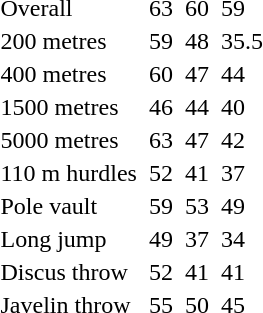<table>
<tr>
<td>Overall</td>
<td></td>
<td>63</td>
<td></td>
<td>60</td>
<td></td>
<td>59</td>
</tr>
<tr>
<td>200 metres</td>
<td></td>
<td>59</td>
<td></td>
<td>48</td>
<td></td>
<td>35.5</td>
</tr>
<tr>
<td>400 metres</td>
<td></td>
<td>60</td>
<td></td>
<td>47</td>
<td></td>
<td>44</td>
</tr>
<tr>
<td>1500 metres</td>
<td></td>
<td>46</td>
<td></td>
<td>44</td>
<td></td>
<td>40</td>
</tr>
<tr>
<td>5000 metres</td>
<td></td>
<td>63</td>
<td></td>
<td>47</td>
<td></td>
<td>42</td>
</tr>
<tr>
<td>110 m hurdles</td>
<td></td>
<td>52</td>
<td></td>
<td>41</td>
<td></td>
<td>37</td>
</tr>
<tr>
<td>Pole vault</td>
<td></td>
<td>59</td>
<td></td>
<td>53</td>
<td></td>
<td>49</td>
</tr>
<tr>
<td>Long jump</td>
<td></td>
<td>49</td>
<td></td>
<td>37</td>
<td></td>
<td>34</td>
</tr>
<tr>
<td>Discus throw</td>
<td></td>
<td>52</td>
<td></td>
<td>41</td>
<td></td>
<td>41</td>
</tr>
<tr>
<td>Javelin throw</td>
<td></td>
<td>55</td>
<td></td>
<td>50</td>
<td></td>
<td>45</td>
</tr>
</table>
